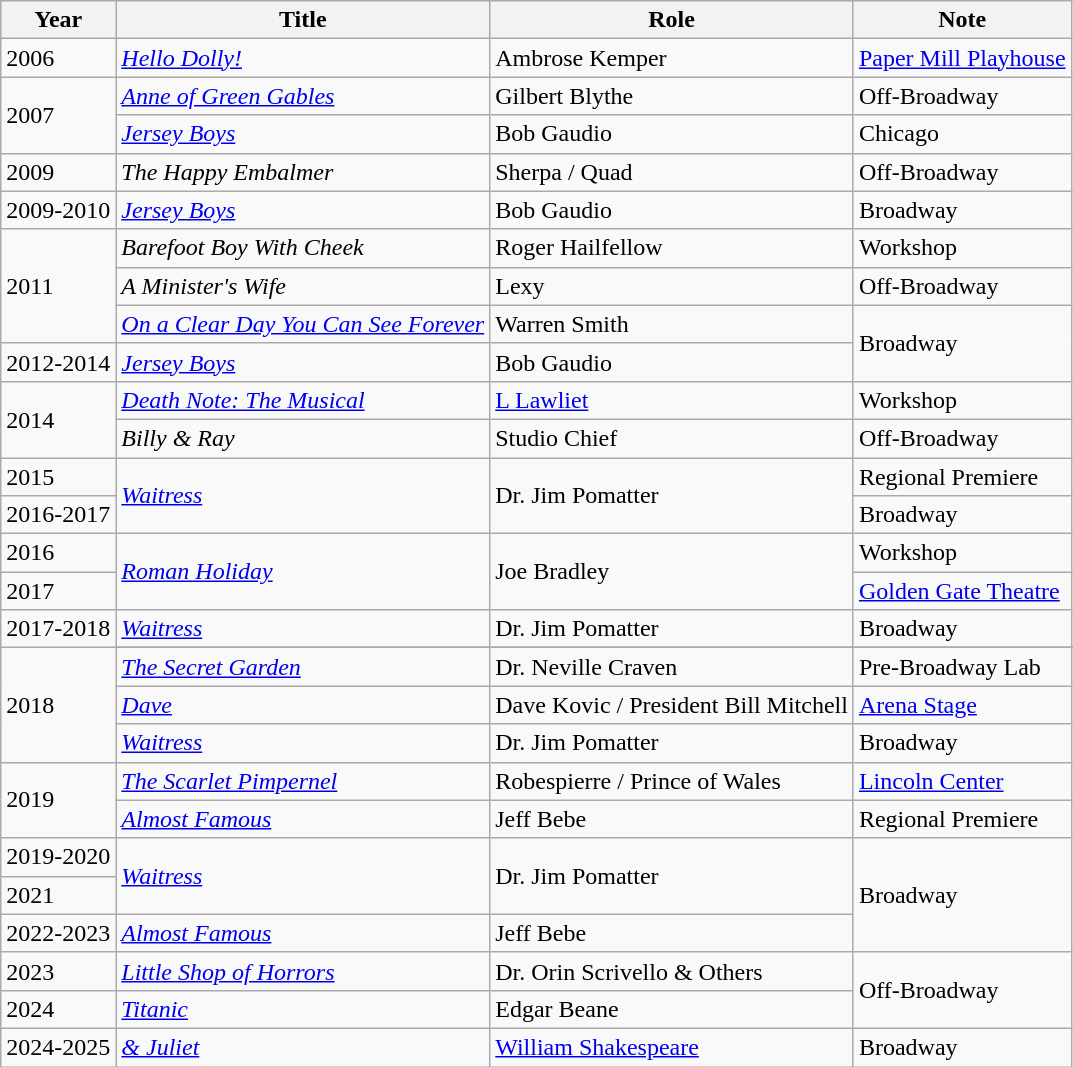<table class="wikitable sortable">
<tr>
<th>Year</th>
<th>Title</th>
<th>Role</th>
<th>Note</th>
</tr>
<tr>
<td>2006</td>
<td><em><a href='#'>Hello Dolly!</a></em></td>
<td>Ambrose Kemper</td>
<td><a href='#'>Paper Mill Playhouse</a></td>
</tr>
<tr>
<td rowspan=2>2007</td>
<td><em><a href='#'>Anne of Green Gables</a></em></td>
<td>Gilbert Blythe</td>
<td>Off-Broadway</td>
</tr>
<tr>
<td><em><a href='#'>Jersey Boys</a></em></td>
<td>Bob Gaudio</td>
<td>Chicago</td>
</tr>
<tr>
<td>2009</td>
<td><em>The Happy Embalmer</em></td>
<td>Sherpa / Quad</td>
<td>Off-Broadway</td>
</tr>
<tr>
<td>2009-2010</td>
<td><em><a href='#'>Jersey Boys</a></em></td>
<td>Bob Gaudio</td>
<td>Broadway</td>
</tr>
<tr>
<td rowspan=3>2011</td>
<td><em>Barefoot Boy With Cheek</em></td>
<td>Roger Hailfellow</td>
<td>Workshop</td>
</tr>
<tr>
<td><em>A Minister's Wife</em></td>
<td>Lexy</td>
<td>Off-Broadway</td>
</tr>
<tr>
<td><em><a href='#'>On a Clear Day You Can See Forever</a></em></td>
<td>Warren Smith</td>
<td rowspan=2>Broadway</td>
</tr>
<tr>
<td>2012-2014</td>
<td><em><a href='#'>Jersey Boys</a></em></td>
<td>Bob Gaudio</td>
</tr>
<tr>
<td rowspan=2>2014</td>
<td><em><a href='#'>Death Note: The Musical</a></em></td>
<td><a href='#'>L Lawliet</a></td>
<td>Workshop</td>
</tr>
<tr>
<td><em>Billy & Ray</em></td>
<td>Studio Chief</td>
<td>Off-Broadway</td>
</tr>
<tr>
<td>2015</td>
<td rowspan=2><em><a href='#'>Waitress</a></em></td>
<td rowspan=2>Dr. Jim Pomatter</td>
<td>Regional Premiere</td>
</tr>
<tr>
<td>2016-2017</td>
<td>Broadway</td>
</tr>
<tr>
<td>2016</td>
<td rowspan=2><em><a href='#'>Roman Holiday</a></em></td>
<td rowspan=2>Joe Bradley</td>
<td>Workshop</td>
</tr>
<tr>
<td>2017</td>
<td><a href='#'>Golden Gate Theatre</a></td>
</tr>
<tr>
<td>2017-2018</td>
<td><em><a href='#'>Waitress</a></em></td>
<td>Dr. Jim Pomatter</td>
<td>Broadway</td>
</tr>
<tr>
<td rowspan=4>2018</td>
</tr>
<tr>
<td><em><a href='#'>The Secret Garden</a></em></td>
<td>Dr. Neville Craven</td>
<td>Pre-Broadway Lab</td>
</tr>
<tr>
<td><em><a href='#'>Dave</a></em></td>
<td>Dave Kovic / President Bill Mitchell</td>
<td><a href='#'>Arena Stage</a></td>
</tr>
<tr>
<td><em><a href='#'>Waitress</a></em></td>
<td>Dr. Jim Pomatter</td>
<td>Broadway</td>
</tr>
<tr>
<td rowspan=2>2019</td>
<td><em><a href='#'>The Scarlet Pimpernel</a></em></td>
<td>Robespierre / Prince of Wales</td>
<td><a href='#'>Lincoln Center</a></td>
</tr>
<tr>
<td><em><a href='#'>Almost Famous</a></em></td>
<td>Jeff Bebe</td>
<td>Regional Premiere</td>
</tr>
<tr>
<td>2019-2020</td>
<td rowspan=2><em><a href='#'>Waitress</a></em></td>
<td rowspan=2>Dr. Jim Pomatter</td>
<td rowspan=3>Broadway</td>
</tr>
<tr>
<td>2021</td>
</tr>
<tr>
<td>2022-2023</td>
<td><em><a href='#'>Almost Famous</a></em></td>
<td>Jeff Bebe</td>
</tr>
<tr>
<td>2023</td>
<td><em><a href='#'> Little Shop of Horrors</a></em></td>
<td>Dr. Orin Scrivello & Others</td>
<td rowspan=2>Off-Broadway</td>
</tr>
<tr>
<td>2024</td>
<td><em><a href='#'>Titanic</a></em></td>
<td>Edgar Beane</td>
</tr>
<tr>
<td>2024-2025</td>
<td><em><a href='#'>& Juliet</a></em></td>
<td><a href='#'>William Shakespeare</a></td>
<td>Broadway</td>
</tr>
</table>
